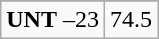<table class="wikitable">
<tr align="center">
</tr>
<tr align="center">
<td><strong>UNT</strong> –23</td>
<td>74.5</td>
</tr>
</table>
